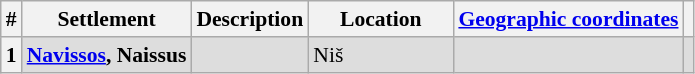<table class="sortable plainrowheaders wikitable" style="cellspacing=2px; text-align:left; font-size:90%;">
<tr style="font-size:100%; text-align:right;">
<th ! scope="col" class="sortable">#</th>
<th ! scope="col" class="sortable">Settlement</th>
<th ! scope="col">Description</th>
<th ! style="width:90px;" scope="col">Location</th>
<th ! scope="col"><a href='#'>Geographic coordinates</a></th>
<th ! scope="col"></th>
</tr>
<tr style="background:#ddd">
<th scope="col">1</th>
<td><strong><a href='#'>Navissos</a>, Naissus</strong></td>
<td></td>
<td style=text-align:left>Niš</td>
<td></td>
<td align=center></td>
</tr>
</table>
